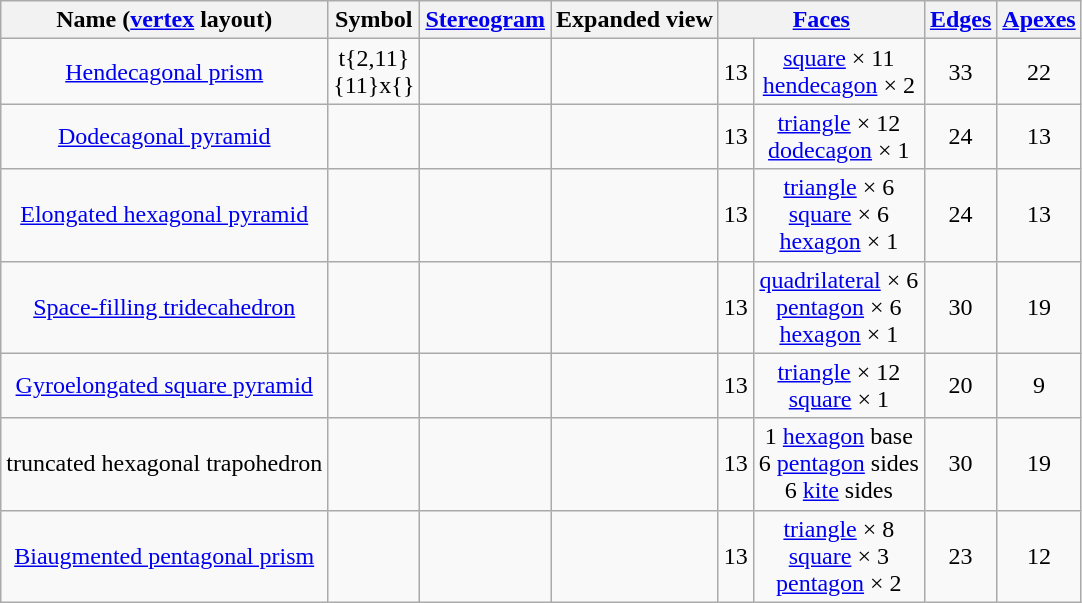<table class="wikitable sortable" style="text-align:center;">
<tr>
<th>Name (<a href='#'>vertex</a> layout)</th>
<th>Symbol</th>
<th><a href='#'>Stereogram</a></th>
<th>Expanded view</th>
<th colspan=2><a href='#'>Faces</a></th>
<th><a href='#'>Edges</a></th>
<th><a href='#'>Apexes</a></th>
</tr>
<tr>
<td><a href='#'>Hendecagonal prism</a></td>
<td>t{2,11}<br>{11}x{}<br></td>
<td></td>
<td></td>
<td>13</td>
<td><a href='#'>square</a> × 11<br><a href='#'>hendecagon</a> × 2<br></td>
<td>33</td>
<td>22</td>
</tr>
<tr>
<td><a href='#'>Dodecagonal pyramid</a></td>
<td></td>
<td></td>
<td></td>
<td>13</td>
<td><a href='#'>triangle</a> × 12<br><a href='#'>dodecagon</a> × 1<br></td>
<td>24</td>
<td>13</td>
</tr>
<tr>
<td><a href='#'>Elongated hexagonal pyramid</a></td>
<td></td>
<td></td>
<td></td>
<td>13</td>
<td><a href='#'>triangle</a> × 6<br><a href='#'>square</a> × 6<br><a href='#'>hexagon</a> × 1<br></td>
<td>24</td>
<td>13</td>
</tr>
<tr>
<td><a href='#'>Space-filling tridecahedron</a></td>
<td></td>
<td></td>
<td></td>
<td>13</td>
<td><a href='#'>quadrilateral</a> × 6<br><a href='#'>pentagon</a> × 6<br><a href='#'>hexagon</a> × 1</td>
<td>30</td>
<td>19</td>
</tr>
<tr>
<td><a href='#'>Gyroelongated square pyramid</a></td>
<td></td>
<td></td>
<td></td>
<td>13</td>
<td><a href='#'>triangle</a> × 12<br><a href='#'>square</a> × 1</td>
<td>20</td>
<td>9</td>
</tr>
<tr>
<td>truncated hexagonal trapohedron</td>
<td></td>
<td></td>
<td></td>
<td>13</td>
<td>1 <a href='#'>hexagon</a> base<br>6 <a href='#'>pentagon</a> sides<br>6 <a href='#'>kite</a> sides</td>
<td>30</td>
<td>19</td>
</tr>
<tr>
<td><a href='#'>Biaugmented pentagonal prism</a></td>
<td></td>
<td></td>
<td></td>
<td>13</td>
<td><a href='#'>triangle</a> × 8<br><a href='#'>square</a> × 3<br><a href='#'>pentagon</a> × 2</td>
<td>23</td>
<td>12</td>
</tr>
</table>
